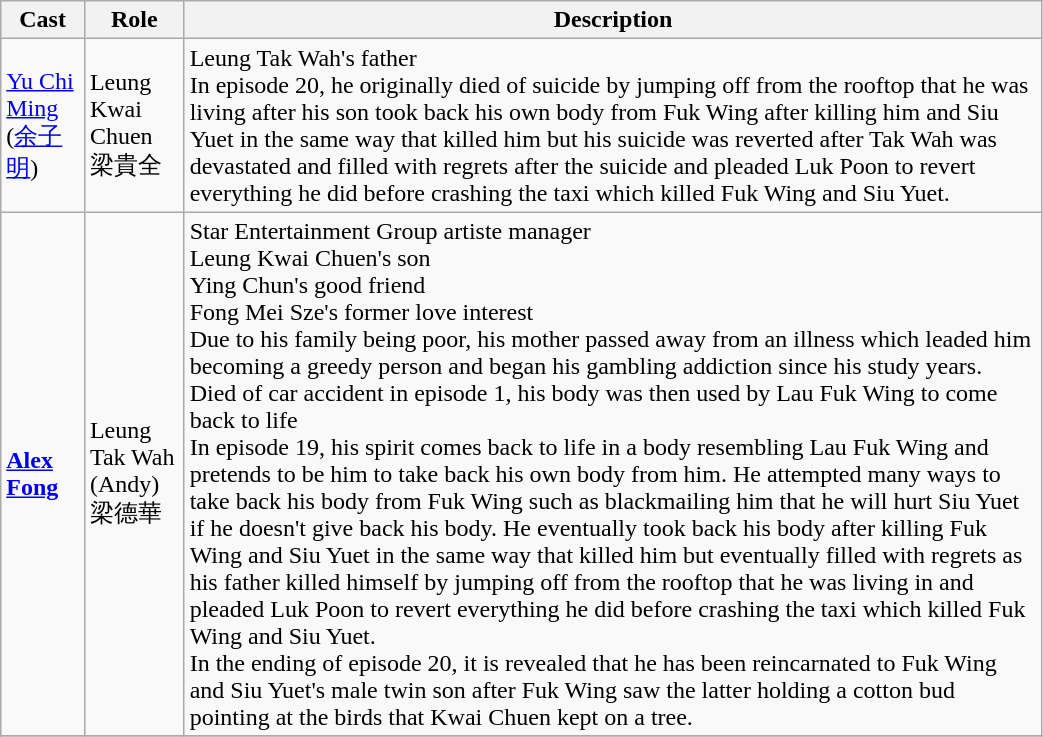<table class="wikitable" width="55%">
<tr>
<th>Cast</th>
<th>Role</th>
<th>Description</th>
</tr>
<tr>
<td><a href='#'>Yu Chi Ming</a> (<a href='#'>余子明</a>)</td>
<td>Leung Kwai Chuen<br>梁貴全</td>
<td>Leung Tak Wah's father<br>In episode 20, he originally died of suicide by jumping off from the rooftop that he was living after his son took back his own body from Fuk Wing after killing him and Siu Yuet in the same way that killed him but his suicide was reverted after Tak Wah was devastated and filled with regrets after the suicide and pleaded Luk Poon to revert everything he did before crashing the taxi which killed Fuk Wing and Siu Yuet.</td>
</tr>
<tr>
<td><strong><a href='#'>Alex Fong</a></strong></td>
<td>Leung Tak Wah (Andy)<br>梁德華</td>
<td>Star Entertainment Group artiste manager<br>Leung Kwai Chuen's son<br>Ying Chun's good friend<br>Fong Mei Sze's former love interest<br>Due to his family being poor, his mother passed away from an illness which leaded him becoming a greedy person and began his gambling addiction since his study years.<br>Died of car accident in episode 1, his body was then used by Lau Fuk Wing to come back to life<br>In episode 19, his spirit comes back to life in a body resembling Lau Fuk Wing and pretends to be him to take back his own body from him. He attempted many ways to take back his body from Fuk Wing such as blackmailing him that he will hurt Siu Yuet if he doesn't give back his body. He eventually took back his body after killing Fuk Wing and Siu Yuet in the same way that killed him but eventually filled with regrets as his father killed himself by jumping off from the rooftop that he was living in and pleaded Luk Poon to revert everything he did before crashing the taxi which killed Fuk Wing and Siu Yuet.<br>In the ending of episode 20, it is revealed that he has been reincarnated to Fuk Wing and Siu Yuet's male twin son after Fuk Wing saw the latter holding a cotton bud pointing at the birds that Kwai Chuen kept on a tree.</td>
</tr>
<tr>
</tr>
</table>
